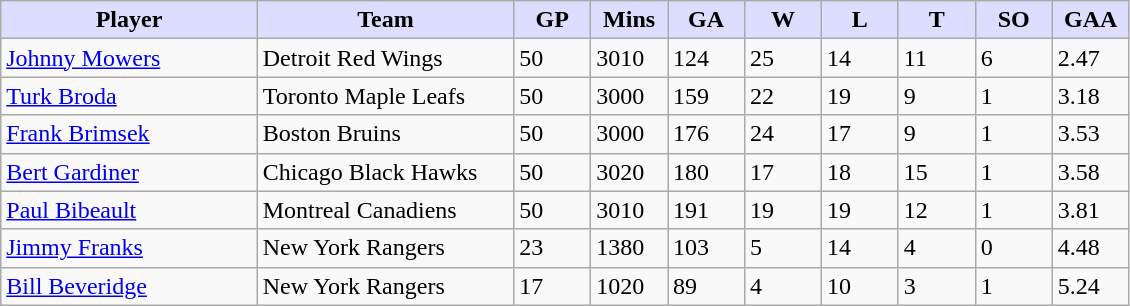<table class="wikitable">
<tr>
<th style="background:#ddf; width:20%;">Player</th>
<th style="background:#ddf; width:20%;">Team</th>
<th style="background:#ddf; width:6%;">GP</th>
<th style="background:#ddf; width:6%;">Mins</th>
<th style="background:#ddf; width:6%;">GA</th>
<th style="background:#ddf; width:6%;">W</th>
<th style="background:#ddf; width:6%;">L</th>
<th style="background:#ddf; width:6%;">T</th>
<th style="background:#ddf; width:6%;">SO</th>
<th style="background:#ddf; width:6%;">GAA</th>
</tr>
<tr>
<td><a href='#'>Johnny Mowers</a></td>
<td>Detroit Red Wings</td>
<td>50</td>
<td>3010</td>
<td>124</td>
<td>25</td>
<td>14</td>
<td>11</td>
<td>6</td>
<td>2.47</td>
</tr>
<tr>
<td><a href='#'>Turk Broda</a></td>
<td>Toronto Maple Leafs</td>
<td>50</td>
<td>3000</td>
<td>159</td>
<td>22</td>
<td>19</td>
<td>9</td>
<td>1</td>
<td>3.18</td>
</tr>
<tr>
<td><a href='#'>Frank Brimsek</a></td>
<td>Boston Bruins</td>
<td>50</td>
<td>3000</td>
<td>176</td>
<td>24</td>
<td>17</td>
<td>9</td>
<td>1</td>
<td>3.53</td>
</tr>
<tr>
<td><a href='#'>Bert Gardiner</a></td>
<td>Chicago Black Hawks</td>
<td>50</td>
<td>3020</td>
<td>180</td>
<td>17</td>
<td>18</td>
<td>15</td>
<td>1</td>
<td>3.58</td>
</tr>
<tr>
<td><a href='#'>Paul Bibeault</a></td>
<td>Montreal Canadiens</td>
<td>50</td>
<td>3010</td>
<td>191</td>
<td>19</td>
<td>19</td>
<td>12</td>
<td>1</td>
<td>3.81</td>
</tr>
<tr>
<td><a href='#'>Jimmy Franks</a></td>
<td>New York Rangers</td>
<td>23</td>
<td>1380</td>
<td>103</td>
<td>5</td>
<td>14</td>
<td>4</td>
<td>0</td>
<td>4.48</td>
</tr>
<tr>
<td><a href='#'>Bill Beveridge</a></td>
<td>New York Rangers</td>
<td>17</td>
<td>1020</td>
<td>89</td>
<td>4</td>
<td>10</td>
<td>3</td>
<td>1</td>
<td>5.24</td>
</tr>
</table>
